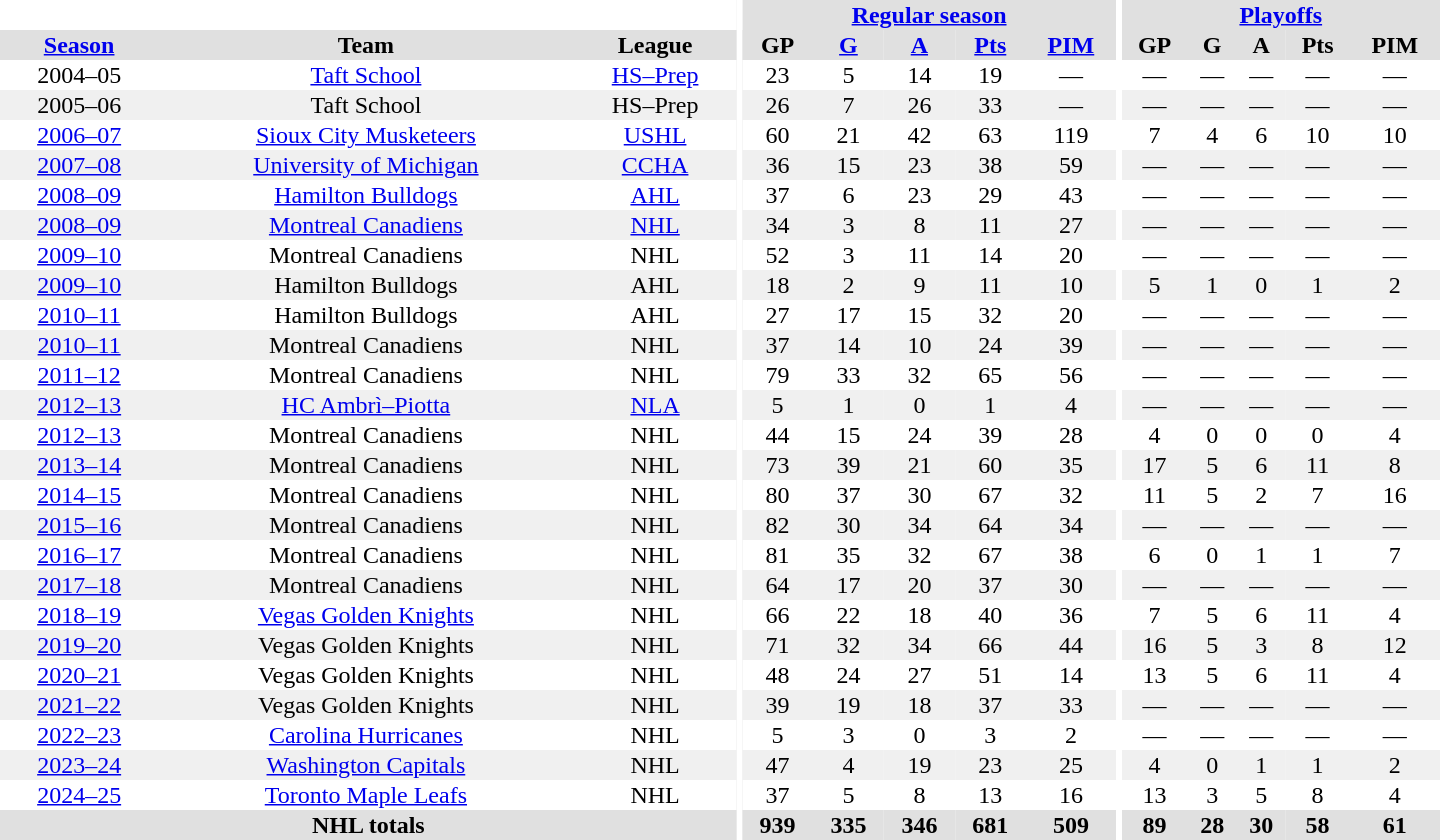<table border="0" cellpadding="1" cellspacing="0" style="text-align:center; width:60em">
<tr bgcolor="#e0e0e0">
<th colspan="3" bgcolor="#ffffff"></th>
<th rowspan="99" bgcolor="#ffffff"></th>
<th colspan="5"><a href='#'>Regular season</a></th>
<th rowspan="99" bgcolor="#ffffff"></th>
<th colspan="5"><a href='#'>Playoffs</a></th>
</tr>
<tr bgcolor="#e0e0e0">
<th><a href='#'>Season</a></th>
<th>Team</th>
<th>League</th>
<th>GP</th>
<th><a href='#'>G</a></th>
<th><a href='#'>A</a></th>
<th><a href='#'>Pts</a></th>
<th><a href='#'>PIM</a></th>
<th>GP</th>
<th>G</th>
<th>A</th>
<th>Pts</th>
<th>PIM</th>
</tr>
<tr>
<td>2004–05</td>
<td><a href='#'>Taft School</a></td>
<td><a href='#'>HS–Prep</a></td>
<td>23</td>
<td>5</td>
<td>14</td>
<td>19</td>
<td>—</td>
<td>—</td>
<td>—</td>
<td>—</td>
<td>—</td>
<td>—</td>
</tr>
<tr bgcolor="#f0f0f0">
<td>2005–06</td>
<td>Taft School</td>
<td>HS–Prep</td>
<td>26</td>
<td>7</td>
<td>26</td>
<td>33</td>
<td>—</td>
<td>—</td>
<td>—</td>
<td>—</td>
<td>—</td>
<td>—</td>
</tr>
<tr>
<td><a href='#'>2006–07</a></td>
<td><a href='#'>Sioux City Musketeers</a></td>
<td><a href='#'>USHL</a></td>
<td>60</td>
<td>21</td>
<td>42</td>
<td>63</td>
<td>119</td>
<td>7</td>
<td>4</td>
<td>6</td>
<td>10</td>
<td>10</td>
</tr>
<tr bgcolor="#f0f0f0">
<td><a href='#'>2007–08</a></td>
<td><a href='#'>University of Michigan</a></td>
<td><a href='#'>CCHA</a></td>
<td>36</td>
<td>15</td>
<td>23</td>
<td>38</td>
<td>59</td>
<td>—</td>
<td>—</td>
<td>—</td>
<td>—</td>
<td>—</td>
</tr>
<tr>
<td><a href='#'>2008–09</a></td>
<td><a href='#'>Hamilton Bulldogs</a></td>
<td><a href='#'>AHL</a></td>
<td>37</td>
<td>6</td>
<td>23</td>
<td>29</td>
<td>43</td>
<td>—</td>
<td>—</td>
<td>—</td>
<td>—</td>
<td>—</td>
</tr>
<tr bgcolor="#f0f0f0">
<td><a href='#'>2008–09</a></td>
<td><a href='#'>Montreal Canadiens</a></td>
<td><a href='#'>NHL</a></td>
<td>34</td>
<td>3</td>
<td>8</td>
<td>11</td>
<td>27</td>
<td>—</td>
<td>—</td>
<td>—</td>
<td>—</td>
<td>—</td>
</tr>
<tr>
<td><a href='#'>2009–10</a></td>
<td>Montreal Canadiens</td>
<td>NHL</td>
<td>52</td>
<td>3</td>
<td>11</td>
<td>14</td>
<td>20</td>
<td>—</td>
<td>—</td>
<td>—</td>
<td>—</td>
<td>—</td>
</tr>
<tr bgcolor="#f0f0f0">
<td><a href='#'>2009–10</a></td>
<td>Hamilton Bulldogs</td>
<td>AHL</td>
<td>18</td>
<td>2</td>
<td>9</td>
<td>11</td>
<td>10</td>
<td>5</td>
<td>1</td>
<td>0</td>
<td>1</td>
<td>2</td>
</tr>
<tr>
<td><a href='#'>2010–11</a></td>
<td>Hamilton Bulldogs</td>
<td>AHL</td>
<td>27</td>
<td>17</td>
<td>15</td>
<td>32</td>
<td>20</td>
<td>—</td>
<td>—</td>
<td>—</td>
<td>—</td>
<td>—</td>
</tr>
<tr bgcolor="#f0f0f0">
<td><a href='#'>2010–11</a></td>
<td>Montreal Canadiens</td>
<td>NHL</td>
<td>37</td>
<td>14</td>
<td>10</td>
<td>24</td>
<td>39</td>
<td>—</td>
<td>—</td>
<td>—</td>
<td>—</td>
<td>—</td>
</tr>
<tr>
<td><a href='#'>2011–12</a></td>
<td>Montreal Canadiens</td>
<td>NHL</td>
<td>79</td>
<td>33</td>
<td>32</td>
<td>65</td>
<td>56</td>
<td>—</td>
<td>—</td>
<td>—</td>
<td>—</td>
<td>—</td>
</tr>
<tr bgcolor="#f0f0f0">
<td><a href='#'>2012–13</a></td>
<td><a href='#'>HC Ambrì–Piotta</a></td>
<td><a href='#'>NLA</a></td>
<td>5</td>
<td>1</td>
<td>0</td>
<td>1</td>
<td>4</td>
<td>—</td>
<td>—</td>
<td>—</td>
<td>—</td>
<td>—</td>
</tr>
<tr>
<td><a href='#'>2012–13</a></td>
<td>Montreal Canadiens</td>
<td>NHL</td>
<td>44</td>
<td>15</td>
<td>24</td>
<td>39</td>
<td>28</td>
<td>4</td>
<td>0</td>
<td>0</td>
<td>0</td>
<td>4</td>
</tr>
<tr bgcolor="#f0f0f0">
<td><a href='#'>2013–14</a></td>
<td>Montreal Canadiens</td>
<td>NHL</td>
<td>73</td>
<td>39</td>
<td>21</td>
<td>60</td>
<td>35</td>
<td>17</td>
<td>5</td>
<td>6</td>
<td>11</td>
<td>8</td>
</tr>
<tr>
<td><a href='#'>2014–15</a></td>
<td>Montreal Canadiens</td>
<td>NHL</td>
<td>80</td>
<td>37</td>
<td>30</td>
<td>67</td>
<td>32</td>
<td>11</td>
<td>5</td>
<td>2</td>
<td>7</td>
<td>16</td>
</tr>
<tr bgcolor="#f0f0f0">
<td><a href='#'>2015–16</a></td>
<td>Montreal Canadiens</td>
<td>NHL</td>
<td>82</td>
<td>30</td>
<td>34</td>
<td>64</td>
<td>34</td>
<td>—</td>
<td>—</td>
<td>—</td>
<td>—</td>
<td>—</td>
</tr>
<tr>
<td><a href='#'>2016–17</a></td>
<td>Montreal Canadiens</td>
<td>NHL</td>
<td>81</td>
<td>35</td>
<td>32</td>
<td>67</td>
<td>38</td>
<td>6</td>
<td>0</td>
<td>1</td>
<td>1</td>
<td>7</td>
</tr>
<tr bgcolor="#f0f0f0">
<td><a href='#'>2017–18</a></td>
<td>Montreal Canadiens</td>
<td>NHL</td>
<td>64</td>
<td>17</td>
<td>20</td>
<td>37</td>
<td>30</td>
<td>—</td>
<td>—</td>
<td>—</td>
<td>—</td>
<td>—</td>
</tr>
<tr>
<td><a href='#'>2018–19</a></td>
<td><a href='#'>Vegas Golden Knights</a></td>
<td>NHL</td>
<td>66</td>
<td>22</td>
<td>18</td>
<td>40</td>
<td>36</td>
<td>7</td>
<td>5</td>
<td>6</td>
<td>11</td>
<td>4</td>
</tr>
<tr bgcolor="#f0f0f0">
<td><a href='#'>2019–20</a></td>
<td>Vegas Golden Knights</td>
<td>NHL</td>
<td>71</td>
<td>32</td>
<td>34</td>
<td>66</td>
<td>44</td>
<td>16</td>
<td>5</td>
<td>3</td>
<td>8</td>
<td>12</td>
</tr>
<tr>
<td><a href='#'>2020–21</a></td>
<td>Vegas Golden Knights</td>
<td>NHL</td>
<td>48</td>
<td>24</td>
<td>27</td>
<td>51</td>
<td>14</td>
<td>13</td>
<td>5</td>
<td>6</td>
<td>11</td>
<td>4</td>
</tr>
<tr bgcolor="#f0f0f0">
<td><a href='#'>2021–22</a></td>
<td>Vegas Golden Knights</td>
<td>NHL</td>
<td>39</td>
<td>19</td>
<td>18</td>
<td>37</td>
<td>33</td>
<td>—</td>
<td>—</td>
<td>—</td>
<td>—</td>
<td>—</td>
</tr>
<tr>
<td><a href='#'>2022–23</a></td>
<td><a href='#'>Carolina Hurricanes</a></td>
<td>NHL</td>
<td>5</td>
<td>3</td>
<td>0</td>
<td>3</td>
<td>2</td>
<td>—</td>
<td>—</td>
<td>—</td>
<td>—</td>
<td>—</td>
</tr>
<tr bgcolor="#f0f0f0">
<td><a href='#'>2023–24</a></td>
<td><a href='#'>Washington Capitals</a></td>
<td>NHL</td>
<td>47</td>
<td>4</td>
<td>19</td>
<td>23</td>
<td>25</td>
<td>4</td>
<td>0</td>
<td>1</td>
<td>1</td>
<td>2</td>
</tr>
<tr>
<td><a href='#'>2024–25</a></td>
<td><a href='#'>Toronto Maple Leafs</a></td>
<td>NHL</td>
<td>37</td>
<td>5</td>
<td>8</td>
<td>13</td>
<td>16</td>
<td>13</td>
<td>3</td>
<td>5</td>
<td>8</td>
<td>4</td>
</tr>
<tr bgcolor="#e0e0e0">
<th colspan="3">NHL totals</th>
<th>939</th>
<th>335</th>
<th>346</th>
<th>681</th>
<th>509</th>
<th>89</th>
<th>28</th>
<th>30</th>
<th>58</th>
<th>61</th>
</tr>
</table>
